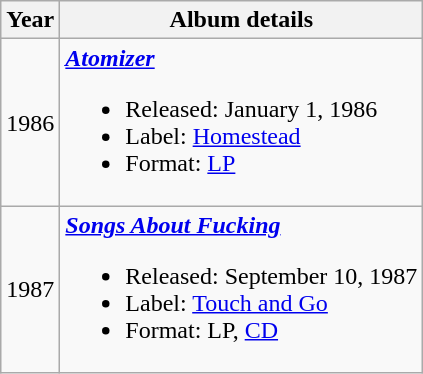<table class ="wikitable">
<tr>
<th>Year</th>
<th>Album details</th>
</tr>
<tr>
<td>1986</td>
<td><strong><em><a href='#'>Atomizer</a></em></strong><br><ul><li>Released: January 1, 1986</li><li>Label: <a href='#'>Homestead</a></li><li>Format: <a href='#'>LP</a></li></ul></td>
</tr>
<tr>
<td>1987</td>
<td><strong><em><a href='#'>Songs About Fucking</a></em></strong><br><ul><li>Released: September 10, 1987</li><li>Label: <a href='#'>Touch and Go</a></li><li>Format: LP, <a href='#'>CD</a></li></ul></td>
</tr>
</table>
